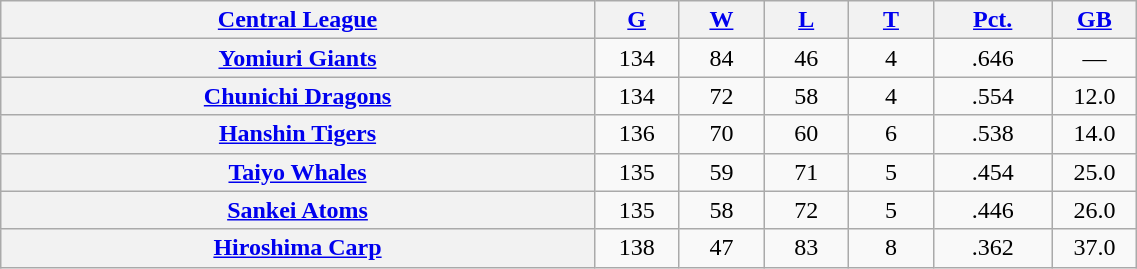<table class="wikitable plainrowheaders" width="60%" style="text-align:center;">
<tr>
<th scope="col" width="35%"><a href='#'>Central League</a></th>
<th scope="col" width="5%"><a href='#'>G</a></th>
<th scope="col" width="5%"><a href='#'>W</a></th>
<th scope="col" width="5%"><a href='#'>L</a></th>
<th scope="col" width="5%"><a href='#'>T</a></th>
<th scope="col" width="7%"><a href='#'>Pct.</a></th>
<th scope="col" width="5%"><a href='#'>GB</a></th>
</tr>
<tr>
<th scope="row" style="text-align:center;"><a href='#'>Yomiuri Giants</a></th>
<td>134</td>
<td>84</td>
<td>46</td>
<td>4</td>
<td>.646</td>
<td>—</td>
</tr>
<tr>
<th scope="row" style="text-align:center;"><a href='#'>Chunichi Dragons</a></th>
<td>134</td>
<td>72</td>
<td>58</td>
<td>4</td>
<td>.554</td>
<td>12.0</td>
</tr>
<tr>
<th scope="row" style="text-align:center;"><a href='#'>Hanshin Tigers</a></th>
<td>136</td>
<td>70</td>
<td>60</td>
<td>6</td>
<td>.538</td>
<td>14.0</td>
</tr>
<tr>
<th scope="row" style="text-align:center;"><a href='#'>Taiyo Whales</a></th>
<td>135</td>
<td>59</td>
<td>71</td>
<td>5</td>
<td>.454</td>
<td>25.0</td>
</tr>
<tr>
<th scope="row" style="text-align:center;"><a href='#'>Sankei Atoms</a></th>
<td>135</td>
<td>58</td>
<td>72</td>
<td>5</td>
<td>.446</td>
<td>26.0</td>
</tr>
<tr>
<th scope="row" style="text-align:center;"><a href='#'>Hiroshima Carp</a></th>
<td>138</td>
<td>47</td>
<td>83</td>
<td>8</td>
<td>.362</td>
<td>37.0</td>
</tr>
</table>
